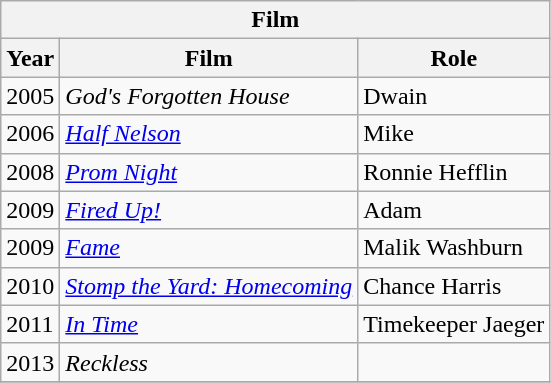<table class="wikitable">
<tr>
<th colspan=3>Film</th>
</tr>
<tr>
<th>Year</th>
<th>Film</th>
<th>Role</th>
</tr>
<tr>
<td>2005</td>
<td><em>God's Forgotten House</em></td>
<td>Dwain</td>
</tr>
<tr>
<td>2006</td>
<td><em><a href='#'>Half Nelson</a></em></td>
<td>Mike</td>
</tr>
<tr>
<td>2008</td>
<td><em><a href='#'>Prom Night</a></em></td>
<td>Ronnie Hefflin</td>
</tr>
<tr>
<td>2009</td>
<td><em><a href='#'>Fired Up!</a></em></td>
<td>Adam</td>
</tr>
<tr>
<td>2009</td>
<td><em><a href='#'>Fame</a></em></td>
<td>Malik Washburn</td>
</tr>
<tr>
<td>2010</td>
<td><em><a href='#'>Stomp the Yard: Homecoming</a></em></td>
<td>Chance Harris</td>
</tr>
<tr>
<td>2011</td>
<td><em><a href='#'>In Time</a></em></td>
<td>Timekeeper Jaeger</td>
</tr>
<tr>
<td>2013</td>
<td><em>Reckless</em></td>
<td></td>
</tr>
<tr>
</tr>
</table>
